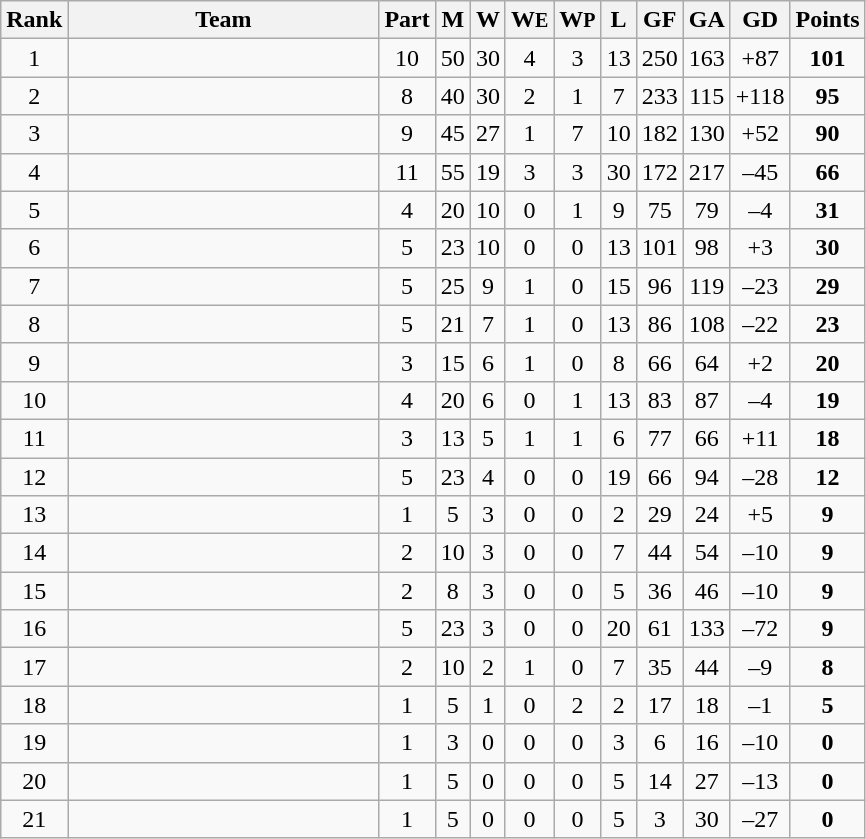<table class="wikitable sortable" style="text-align:center">
<tr>
<th>Rank</th>
<th width=200>Team</th>
<th>Part</th>
<th>M</th>
<th>W</th>
<th>W<small>E</small></th>
<th>W<small>P</small></th>
<th>L</th>
<th>GF</th>
<th>GA</th>
<th>GD</th>
<th>Points</th>
</tr>
<tr>
<td>1</td>
<td align=left></td>
<td>10</td>
<td>50</td>
<td>30</td>
<td>4</td>
<td>3</td>
<td>13</td>
<td>250</td>
<td>163</td>
<td>+87</td>
<td><strong>101</strong></td>
</tr>
<tr>
<td>2</td>
<td align=left></td>
<td>8</td>
<td>40</td>
<td>30</td>
<td>2</td>
<td>1</td>
<td>7</td>
<td>233</td>
<td>115</td>
<td>+118</td>
<td><strong>95</strong></td>
</tr>
<tr>
<td>3</td>
<td align=left></td>
<td>9</td>
<td>45</td>
<td>27</td>
<td>1</td>
<td>7</td>
<td>10</td>
<td>182</td>
<td>130</td>
<td>+52</td>
<td><strong>90</strong></td>
</tr>
<tr>
<td>4</td>
<td align=left></td>
<td>11</td>
<td>55</td>
<td>19</td>
<td>3</td>
<td>3</td>
<td>30</td>
<td>172</td>
<td>217</td>
<td>–45</td>
<td><strong>66</strong></td>
</tr>
<tr>
<td>5</td>
<td align=left></td>
<td>4</td>
<td>20</td>
<td>10</td>
<td>0</td>
<td>1</td>
<td>9</td>
<td>75</td>
<td>79</td>
<td>–4</td>
<td><strong>31</strong></td>
</tr>
<tr>
<td>6</td>
<td align=left></td>
<td>5</td>
<td>23</td>
<td>10</td>
<td>0</td>
<td>0</td>
<td>13</td>
<td>101</td>
<td>98</td>
<td>+3</td>
<td><strong>30</strong></td>
</tr>
<tr>
<td>7</td>
<td align=left></td>
<td>5</td>
<td>25</td>
<td>9</td>
<td>1</td>
<td>0</td>
<td>15</td>
<td>96</td>
<td>119</td>
<td>–23</td>
<td><strong>29</strong></td>
</tr>
<tr>
<td>8</td>
<td align=left></td>
<td>5</td>
<td>21</td>
<td>7</td>
<td>1</td>
<td>0</td>
<td>13</td>
<td>86</td>
<td>108</td>
<td>–22</td>
<td><strong>23</strong></td>
</tr>
<tr>
<td>9</td>
<td align=left></td>
<td>3</td>
<td>15</td>
<td>6</td>
<td>1</td>
<td>0</td>
<td>8</td>
<td>66</td>
<td>64</td>
<td>+2</td>
<td><strong>20</strong></td>
</tr>
<tr>
<td>10</td>
<td align=left></td>
<td>4</td>
<td>20</td>
<td>6</td>
<td>0</td>
<td>1</td>
<td>13</td>
<td>83</td>
<td>87</td>
<td>–4</td>
<td><strong>19</strong></td>
</tr>
<tr>
<td>11</td>
<td align=left></td>
<td>3</td>
<td>13</td>
<td>5</td>
<td>1</td>
<td>1</td>
<td>6</td>
<td>77</td>
<td>66</td>
<td>+11</td>
<td><strong>18</strong></td>
</tr>
<tr>
<td>12</td>
<td align=left></td>
<td>5</td>
<td>23</td>
<td>4</td>
<td>0</td>
<td>0</td>
<td>19</td>
<td>66</td>
<td>94</td>
<td>–28</td>
<td><strong>12</strong></td>
</tr>
<tr>
<td>13</td>
<td align=left></td>
<td>1</td>
<td>5</td>
<td>3</td>
<td>0</td>
<td>0</td>
<td>2</td>
<td>29</td>
<td>24</td>
<td>+5</td>
<td><strong>9</strong></td>
</tr>
<tr>
<td>14</td>
<td align=left></td>
<td>2</td>
<td>10</td>
<td>3</td>
<td>0</td>
<td>0</td>
<td>7</td>
<td>44</td>
<td>54</td>
<td>–10</td>
<td><strong>9</strong></td>
</tr>
<tr>
<td>15</td>
<td align=left></td>
<td>2</td>
<td>8</td>
<td>3</td>
<td>0</td>
<td>0</td>
<td>5</td>
<td>36</td>
<td>46</td>
<td>–10</td>
<td><strong>9</strong></td>
</tr>
<tr>
<td>16</td>
<td align=left></td>
<td>5</td>
<td>23</td>
<td>3</td>
<td>0</td>
<td>0</td>
<td>20</td>
<td>61</td>
<td>133</td>
<td>–72</td>
<td><strong>9</strong></td>
</tr>
<tr>
<td>17</td>
<td align=left></td>
<td>2</td>
<td>10</td>
<td>2</td>
<td>1</td>
<td>0</td>
<td>7</td>
<td>35</td>
<td>44</td>
<td>–9</td>
<td><strong>8</strong></td>
</tr>
<tr>
<td>18</td>
<td align=left></td>
<td>1</td>
<td>5</td>
<td>1</td>
<td>0</td>
<td>2</td>
<td>2</td>
<td>17</td>
<td>18</td>
<td>–1</td>
<td><strong>5</strong></td>
</tr>
<tr>
<td>19</td>
<td align=left></td>
<td>1</td>
<td>3</td>
<td>0</td>
<td>0</td>
<td>0</td>
<td>3</td>
<td>6</td>
<td>16</td>
<td>–10</td>
<td><strong>0</strong></td>
</tr>
<tr>
<td>20</td>
<td align=left></td>
<td>1</td>
<td>5</td>
<td>0</td>
<td>0</td>
<td>0</td>
<td>5</td>
<td>14</td>
<td>27</td>
<td>–13</td>
<td><strong>0</strong></td>
</tr>
<tr>
<td>21</td>
<td align=left></td>
<td>1</td>
<td>5</td>
<td>0</td>
<td>0</td>
<td>0</td>
<td>5</td>
<td>3</td>
<td>30</td>
<td>–27</td>
<td><strong>0</strong></td>
</tr>
</table>
